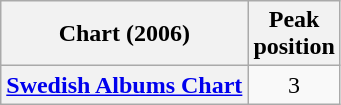<table class="wikitable plainrowheaders">
<tr>
<th scope="col">Chart (2006)</th>
<th scope="col">Peak<br> position</th>
</tr>
<tr>
<th scope="row"><a href='#'>Swedish Albums Chart</a></th>
<td align="center">3</td>
</tr>
</table>
